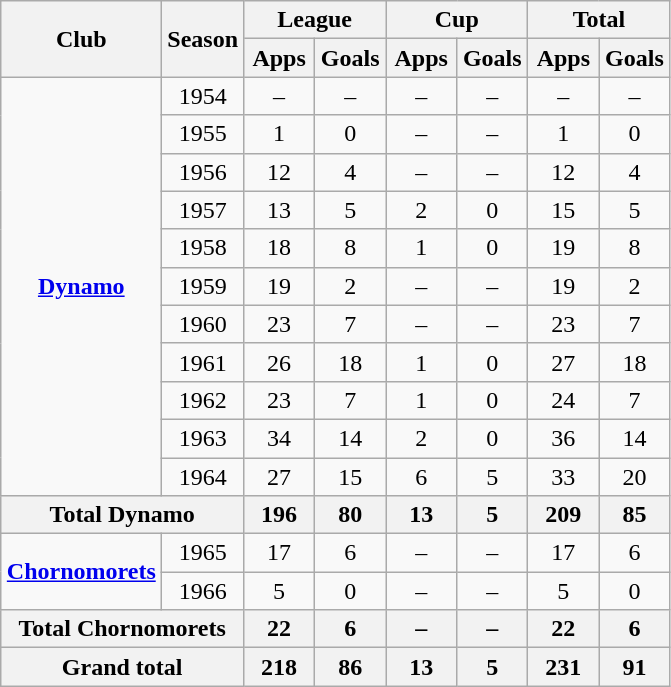<table class="wikitable" style="font-size:100%; text-align: center;">
<tr>
<th rowspan="2" width="100">Club</th>
<th rowspan="2">Season</th>
<th colspan="2">League</th>
<th colspan="2">Cup</th>
<th colspan="2">Total</th>
</tr>
<tr>
<th width="40">Apps</th>
<th width="40">Goals</th>
<th width="40">Apps</th>
<th width="40">Goals</th>
<th width="40">Apps</th>
<th width="40">Goals</th>
</tr>
<tr>
<td rowspan="11"><strong><a href='#'>Dynamo</a></strong></td>
<td>1954</td>
<td>–</td>
<td>–</td>
<td>–</td>
<td>–</td>
<td>–</td>
<td>–</td>
</tr>
<tr>
<td>1955</td>
<td>1</td>
<td>0</td>
<td>–</td>
<td>–</td>
<td>1</td>
<td>0</td>
</tr>
<tr>
<td>1956</td>
<td>12</td>
<td>4</td>
<td>–</td>
<td>–</td>
<td>12</td>
<td>4</td>
</tr>
<tr>
<td>1957</td>
<td>13</td>
<td>5</td>
<td>2</td>
<td>0</td>
<td>15</td>
<td>5</td>
</tr>
<tr>
<td>1958</td>
<td>18</td>
<td>8</td>
<td>1</td>
<td>0</td>
<td>19</td>
<td>8</td>
</tr>
<tr>
<td>1959</td>
<td>19</td>
<td>2</td>
<td>–</td>
<td>–</td>
<td>19</td>
<td>2</td>
</tr>
<tr>
<td>1960</td>
<td>23</td>
<td>7</td>
<td>–</td>
<td>–</td>
<td>23</td>
<td>7</td>
</tr>
<tr>
<td>1961</td>
<td>26</td>
<td>18</td>
<td>1</td>
<td>0</td>
<td>27</td>
<td>18</td>
</tr>
<tr>
<td>1962</td>
<td>23</td>
<td>7</td>
<td>1</td>
<td>0</td>
<td>24</td>
<td>7</td>
</tr>
<tr>
<td>1963</td>
<td>34</td>
<td>14</td>
<td>2</td>
<td>0</td>
<td>36</td>
<td>14</td>
</tr>
<tr>
<td>1964</td>
<td>27</td>
<td>15</td>
<td>6</td>
<td>5</td>
<td>33</td>
<td>20</td>
</tr>
<tr>
<th colspan="2">Total Dynamo</th>
<th>196</th>
<th>80</th>
<th>13</th>
<th>5</th>
<th>209</th>
<th>85</th>
</tr>
<tr>
<td rowspan="2"><strong><a href='#'>Chornomorets</a></strong></td>
<td>1965</td>
<td>17</td>
<td>6</td>
<td>–</td>
<td>–</td>
<td>17</td>
<td>6</td>
</tr>
<tr>
<td>1966</td>
<td>5</td>
<td>0</td>
<td>–</td>
<td>–</td>
<td>5</td>
<td>0</td>
</tr>
<tr>
<th colspan="2">Total Chornomorets</th>
<th>22</th>
<th>6</th>
<th>–</th>
<th>–</th>
<th>22</th>
<th>6</th>
</tr>
<tr>
<th colspan="2">Grand total</th>
<th>218</th>
<th>86</th>
<th>13</th>
<th>5</th>
<th>231</th>
<th>91</th>
</tr>
</table>
